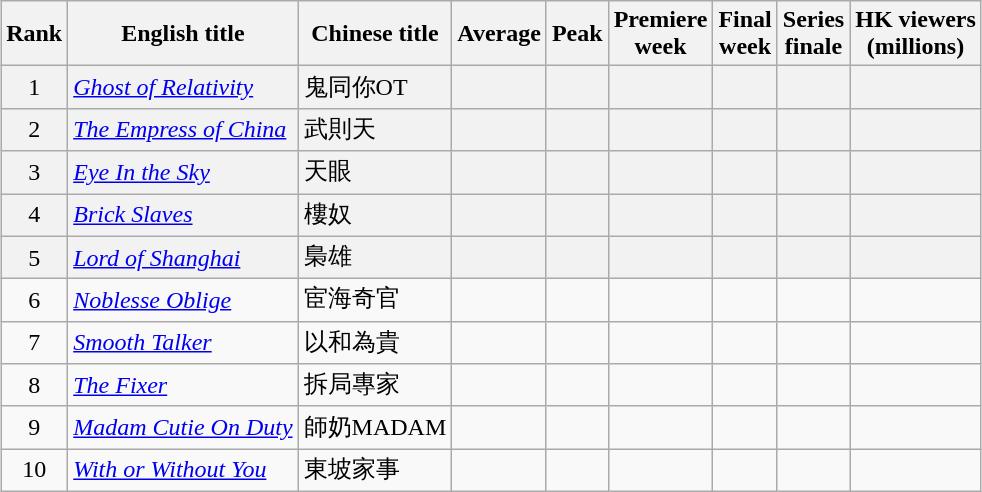<table class="wikitable sortable" style="margin:auto; margin:auto;">
<tr>
<th>Rank</th>
<th>English title</th>
<th>Chinese title</th>
<th>Average</th>
<th>Peak</th>
<th>Premiere<br>week</th>
<th>Final<br>week</th>
<th>Series<br>finale</th>
<th>HK viewers<br>(millions)</th>
</tr>
<tr ---- bgcolor="#F2F2F2">
<td style="text-align:center;">1</td>
<td><em><a href='#'>Ghost of Relativity</a></em></td>
<td>鬼同你OT</td>
<td></td>
<td></td>
<td></td>
<td></td>
<td></td>
<td></td>
</tr>
<tr ---- bgcolor="#F2F2F2">
<td style="text-align:center;">2</td>
<td><em><a href='#'>The Empress of China</a></em></td>
<td>武則天</td>
<td></td>
<td></td>
<td></td>
<td></td>
<td></td>
<td></td>
</tr>
<tr ---- bgcolor="#F2F2F2">
<td style="text-align:center;">3</td>
<td><em><a href='#'>Eye In the Sky</a></em></td>
<td>天眼</td>
<td></td>
<td></td>
<td></td>
<td></td>
<td></td>
<td></td>
</tr>
<tr ---- bgcolor="#F2F2F2">
<td style="text-align:center;">4</td>
<td><em><a href='#'>Brick Slaves</a></em></td>
<td>樓奴</td>
<td></td>
<td></td>
<td></td>
<td></td>
<td></td>
<td></td>
</tr>
<tr ---- bgcolor="#F2F2F2">
<td style="text-align:center;">5</td>
<td><em><a href='#'>Lord of Shanghai</a></em></td>
<td>梟雄</td>
<td></td>
<td></td>
<td></td>
<td></td>
<td></td>
<td></td>
</tr>
<tr>
<td style="text-align:center;">6</td>
<td><em><a href='#'>Noblesse Oblige</a></em></td>
<td>宦海奇官</td>
<td></td>
<td></td>
<td></td>
<td></td>
<td></td>
<td></td>
</tr>
<tr>
<td style="text-align:center;">7</td>
<td><em><a href='#'>Smooth Talker</a></em></td>
<td>以和為貴</td>
<td></td>
<td></td>
<td></td>
<td></td>
<td></td>
<td></td>
</tr>
<tr>
<td style="text-align:center;">8</td>
<td><em><a href='#'>The Fixer</a></em></td>
<td>拆局專家</td>
<td></td>
<td></td>
<td></td>
<td></td>
<td></td>
<td></td>
</tr>
<tr>
<td style="text-align:center;">9</td>
<td><em><a href='#'>Madam Cutie On Duty</a></em></td>
<td>師奶MADAM</td>
<td></td>
<td></td>
<td></td>
<td></td>
<td></td>
<td></td>
</tr>
<tr>
<td style="text-align:center;">10</td>
<td><em><a href='#'>With or Without You</a></em></td>
<td>東坡家事</td>
<td></td>
<td></td>
<td></td>
<td></td>
<td></td>
<td></td>
</tr>
</table>
